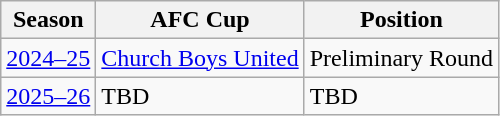<table class="wikitable">
<tr>
<th>Season</th>
<th>AFC Cup</th>
<th>Position</th>
</tr>
<tr>
<td><a href='#'>2024–25</a></td>
<td><a href='#'>Church Boys United</a></td>
<td>Preliminary Round</td>
</tr>
<tr>
<td><a href='#'>2025–26</a></td>
<td>TBD</td>
<td>TBD</td>
</tr>
</table>
